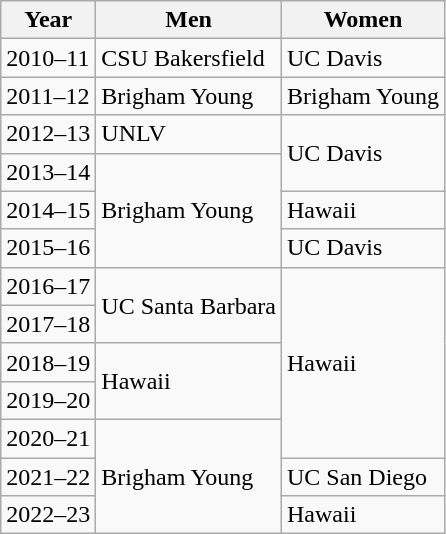<table class="wikitable">
<tr>
<th>Year</th>
<th>Men</th>
<th>Women</th>
</tr>
<tr>
<td>2010–11</td>
<td>CSU Bakersfield</td>
<td>UC Davis</td>
</tr>
<tr>
<td>2011–12</td>
<td>Brigham Young</td>
<td>Brigham Young</td>
</tr>
<tr>
<td>2012–13</td>
<td>UNLV</td>
<td rowspan=2>UC Davis</td>
</tr>
<tr>
<td>2013–14</td>
<td rowspan=3>Brigham Young</td>
</tr>
<tr>
<td>2014–15</td>
<td>Hawaii</td>
</tr>
<tr>
<td>2015–16</td>
<td>UC Davis</td>
</tr>
<tr>
<td>2016–17</td>
<td rowspan=2>UC Santa Barbara</td>
<td rowspan=5>Hawaii</td>
</tr>
<tr>
<td>2017–18</td>
</tr>
<tr>
<td>2018–19</td>
<td rowspan=2>Hawaii</td>
</tr>
<tr>
<td>2019–20</td>
</tr>
<tr>
<td>2020–21</td>
<td rowspan=3>Brigham Young</td>
</tr>
<tr>
<td>2021–22</td>
<td>UC San Diego</td>
</tr>
<tr>
<td>2022–23</td>
<td>Hawaii</td>
</tr>
</table>
